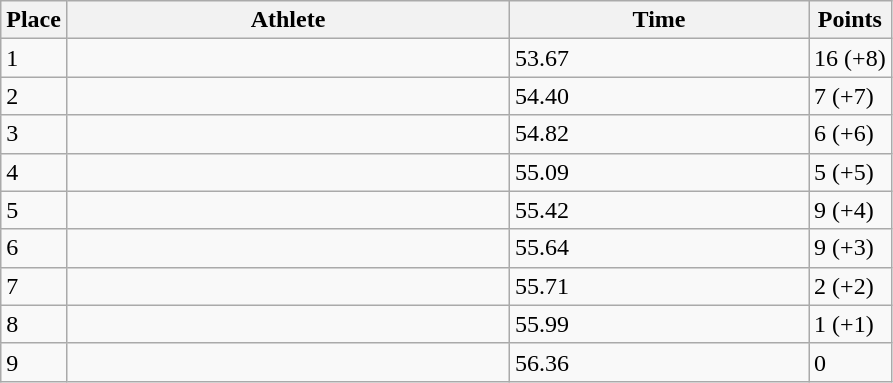<table class="wikitable sortable">
<tr>
<th>Place</th>
<th style="width:18em">Athlete</th>
<th style="width:12em">Time</th>
<th>Points</th>
</tr>
<tr>
<td>1</td>
<td></td>
<td>53.67</td>
<td>16 (+8)</td>
</tr>
<tr>
<td>2</td>
<td></td>
<td>54.40</td>
<td>7 (+7)</td>
</tr>
<tr>
<td>3</td>
<td></td>
<td>54.82</td>
<td>6 (+6)</td>
</tr>
<tr>
<td>4</td>
<td></td>
<td>55.09</td>
<td>5 (+5)</td>
</tr>
<tr>
<td>5</td>
<td></td>
<td>55.42</td>
<td>9 (+4)</td>
</tr>
<tr>
<td>6</td>
<td></td>
<td>55.64</td>
<td>9 (+3)</td>
</tr>
<tr>
<td>7</td>
<td></td>
<td>55.71</td>
<td>2 (+2)</td>
</tr>
<tr>
<td>8</td>
<td></td>
<td>55.99</td>
<td>1 (+1)</td>
</tr>
<tr>
<td>9</td>
<td></td>
<td>56.36</td>
<td>0</td>
</tr>
</table>
